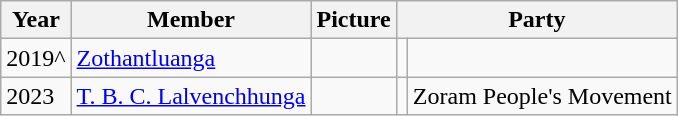<table class="wikitable sortable">
<tr>
<th>Year</th>
<th>Member</th>
<th>Picture</th>
<th colspan="2">Party</th>
</tr>
<tr>
<td>2019^</td>
<td><a href='#'>Zothantluanga</a></td>
<td></td>
<td></td>
</tr>
<tr>
<td>2023</td>
<td><a href='#'>T. B. C. Lalvenchhunga</a></td>
<td></td>
<td></td>
<td>Zoram People's Movement</td>
</tr>
</table>
